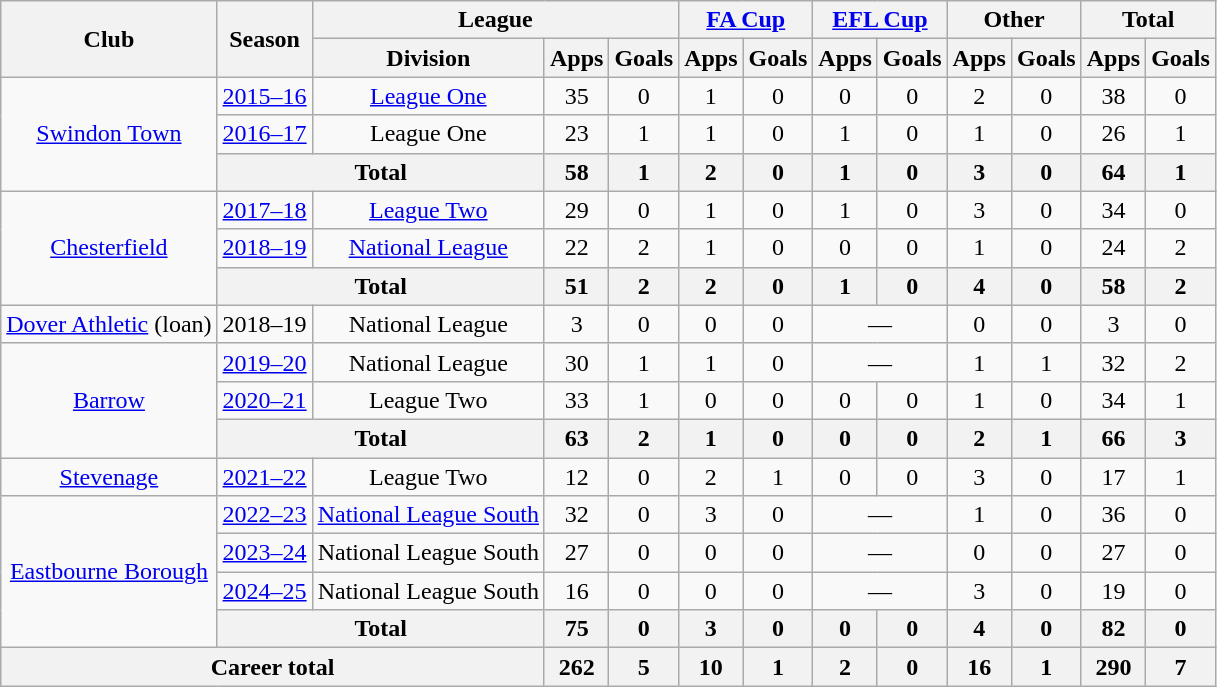<table class="wikitable" style="text-align:center">
<tr>
<th rowspan="2">Club</th>
<th rowspan="2">Season</th>
<th colspan="3">League</th>
<th colspan="2"><a href='#'>FA Cup</a></th>
<th colspan="2"><a href='#'>EFL Cup</a></th>
<th colspan="2">Other</th>
<th colspan="2">Total</th>
</tr>
<tr>
<th>Division</th>
<th>Apps</th>
<th>Goals</th>
<th>Apps</th>
<th>Goals</th>
<th>Apps</th>
<th>Goals</th>
<th>Apps</th>
<th>Goals</th>
<th>Apps</th>
<th>Goals</th>
</tr>
<tr>
<td rowspan="3" valign="center"><a href='#'>Swindon Town</a></td>
<td><a href='#'>2015–16</a></td>
<td><a href='#'>League One</a></td>
<td>35</td>
<td>0</td>
<td>1</td>
<td>0</td>
<td>0</td>
<td>0</td>
<td>2</td>
<td>0</td>
<td>38</td>
<td>0</td>
</tr>
<tr>
<td><a href='#'>2016–17</a></td>
<td>League One</td>
<td>23</td>
<td>1</td>
<td>1</td>
<td>0</td>
<td>1</td>
<td>0</td>
<td>1</td>
<td>0</td>
<td>26</td>
<td>1</td>
</tr>
<tr>
<th colspan="2">Total</th>
<th>58</th>
<th>1</th>
<th>2</th>
<th>0</th>
<th>1</th>
<th>0</th>
<th>3</th>
<th>0</th>
<th>64</th>
<th>1</th>
</tr>
<tr>
<td rowspan="3" valign="center"><a href='#'>Chesterfield</a></td>
<td><a href='#'>2017–18</a></td>
<td><a href='#'>League Two</a></td>
<td>29</td>
<td>0</td>
<td>1</td>
<td>0</td>
<td>1</td>
<td>0</td>
<td>3</td>
<td>0</td>
<td>34</td>
<td>0</td>
</tr>
<tr>
<td><a href='#'>2018–19</a></td>
<td><a href='#'>National League</a></td>
<td>22</td>
<td>2</td>
<td>1</td>
<td>0</td>
<td>0</td>
<td>0</td>
<td>1</td>
<td>0</td>
<td>24</td>
<td>2</td>
</tr>
<tr>
<th colspan="2">Total</th>
<th>51</th>
<th>2</th>
<th>2</th>
<th>0</th>
<th>1</th>
<th>0</th>
<th>4</th>
<th>0</th>
<th>58</th>
<th>2</th>
</tr>
<tr>
<td><a href='#'>Dover Athletic</a> (loan)</td>
<td>2018–19</td>
<td>National League</td>
<td>3</td>
<td>0</td>
<td>0</td>
<td>0</td>
<td colspan="2">—</td>
<td>0</td>
<td>0</td>
<td>3</td>
<td>0</td>
</tr>
<tr>
<td rowspan="3"><a href='#'>Barrow</a></td>
<td><a href='#'>2019–20</a></td>
<td>National League</td>
<td>30</td>
<td>1</td>
<td>1</td>
<td>0</td>
<td colspan="2">—</td>
<td>1</td>
<td>1</td>
<td>32</td>
<td>2</td>
</tr>
<tr>
<td><a href='#'>2020–21</a></td>
<td>League Two</td>
<td>33</td>
<td>1</td>
<td>0</td>
<td>0</td>
<td>0</td>
<td>0</td>
<td>1</td>
<td>0</td>
<td>34</td>
<td>1</td>
</tr>
<tr>
<th colspan="2">Total</th>
<th>63</th>
<th>2</th>
<th>1</th>
<th>0</th>
<th>0</th>
<th>0</th>
<th>2</th>
<th>1</th>
<th>66</th>
<th>3</th>
</tr>
<tr>
<td><a href='#'>Stevenage</a></td>
<td><a href='#'>2021–22</a></td>
<td>League Two</td>
<td>12</td>
<td>0</td>
<td>2</td>
<td>1</td>
<td>0</td>
<td>0</td>
<td>3</td>
<td>0</td>
<td>17</td>
<td>1</td>
</tr>
<tr>
<td rowspan="4"><a href='#'>Eastbourne Borough</a></td>
<td><a href='#'>2022–23</a></td>
<td><a href='#'>National League South</a></td>
<td>32</td>
<td>0</td>
<td>3</td>
<td>0</td>
<td colspan="2">—</td>
<td>1</td>
<td>0</td>
<td>36</td>
<td>0</td>
</tr>
<tr>
<td><a href='#'>2023–24</a></td>
<td>National League South</td>
<td>27</td>
<td>0</td>
<td>0</td>
<td>0</td>
<td colspan="2">—</td>
<td>0</td>
<td>0</td>
<td>27</td>
<td>0</td>
</tr>
<tr>
<td><a href='#'>2024–25</a></td>
<td>National League South</td>
<td>16</td>
<td>0</td>
<td>0</td>
<td>0</td>
<td colspan="2">—</td>
<td>3</td>
<td>0</td>
<td>19</td>
<td>0</td>
</tr>
<tr>
<th colspan="2">Total</th>
<th>75</th>
<th>0</th>
<th>3</th>
<th>0</th>
<th>0</th>
<th>0</th>
<th>4</th>
<th>0</th>
<th>82</th>
<th>0</th>
</tr>
<tr>
<th colspan="3">Career total</th>
<th>262</th>
<th>5</th>
<th>10</th>
<th>1</th>
<th>2</th>
<th>0</th>
<th>16</th>
<th>1</th>
<th>290</th>
<th>7</th>
</tr>
</table>
